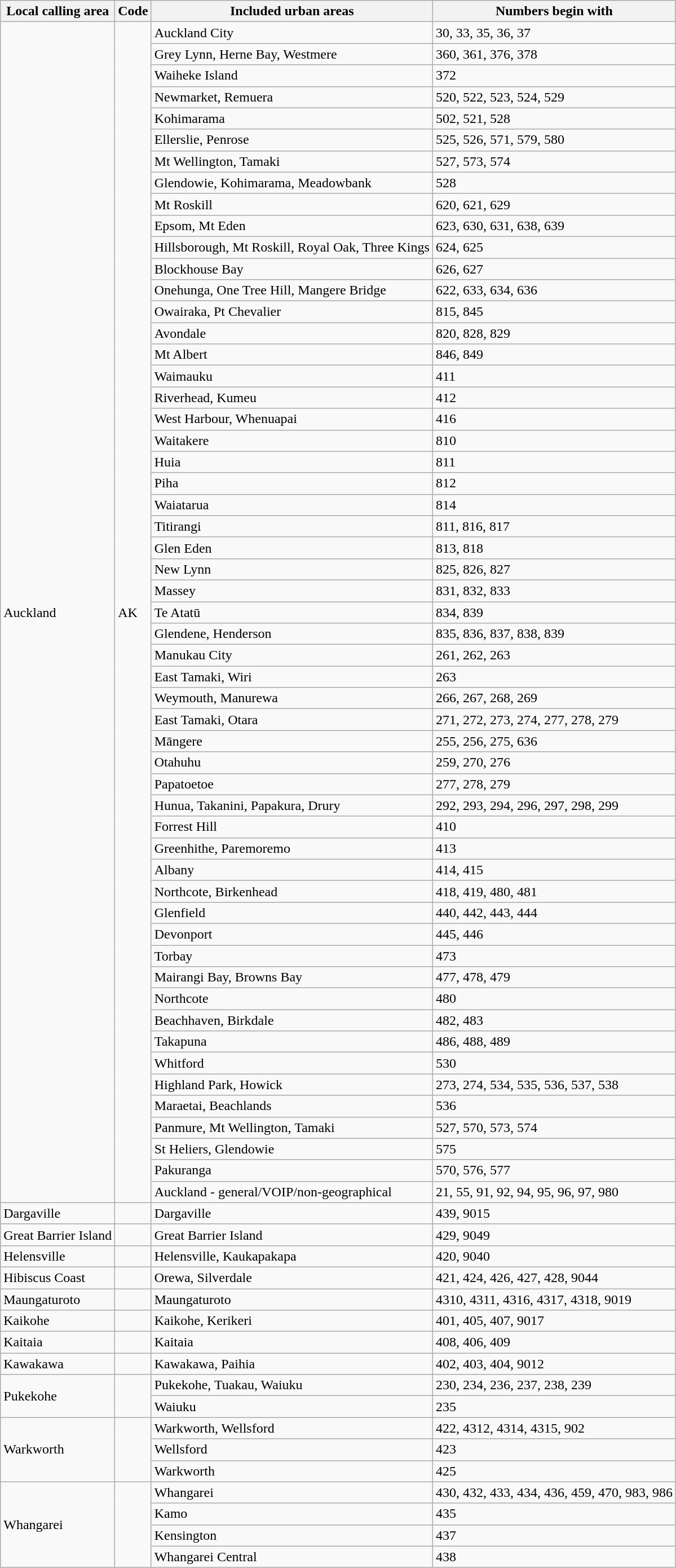<table class="wikitable">
<tr>
<th>Local calling area</th>
<th>Code</th>
<th>Included urban areas</th>
<th>Numbers begin with</th>
</tr>
<tr>
<td rowspan="55">Auckland</td>
<td rowspan="55">AK</td>
<td>Auckland City</td>
<td>30, 33, 35, 36, 37</td>
</tr>
<tr>
<td>Grey Lynn, Herne Bay, Westmere</td>
<td>360, 361, 376, 378</td>
</tr>
<tr>
<td>Waiheke Island</td>
<td>372</td>
</tr>
<tr>
<td>Newmarket, Remuera</td>
<td>520, 522, 523, 524, 529</td>
</tr>
<tr>
<td>Kohimarama</td>
<td>502, 521, 528</td>
</tr>
<tr>
<td>Ellerslie, Penrose</td>
<td>525, 526, 571, 579, 580</td>
</tr>
<tr>
<td>Mt Wellington, Tamaki</td>
<td>527, 573, 574</td>
</tr>
<tr>
<td>Glendowie, Kohimarama, Meadowbank</td>
<td>528</td>
</tr>
<tr>
<td>Mt Roskill</td>
<td>620, 621, 629</td>
</tr>
<tr>
<td>Epsom, Mt Eden</td>
<td>623, 630, 631, 638, 639</td>
</tr>
<tr>
<td>Hillsborough, Mt Roskill, Royal Oak, Three Kings</td>
<td>624, 625</td>
</tr>
<tr>
<td>Blockhouse Bay</td>
<td>626, 627</td>
</tr>
<tr>
<td>Onehunga, One Tree Hill, Mangere Bridge</td>
<td>622, 633, 634, 636</td>
</tr>
<tr>
<td>Owairaka, Pt Chevalier</td>
<td>815, 845</td>
</tr>
<tr>
<td>Avondale</td>
<td>820, 828, 829</td>
</tr>
<tr>
<td>Mt Albert</td>
<td>846, 849</td>
</tr>
<tr>
<td>Waimauku</td>
<td>411</td>
</tr>
<tr>
<td>Riverhead, Kumeu</td>
<td>412</td>
</tr>
<tr>
<td>West Harbour, Whenuapai</td>
<td>416</td>
</tr>
<tr>
<td>Waitakere</td>
<td>810</td>
</tr>
<tr>
<td>Huia</td>
<td>811</td>
</tr>
<tr>
<td>Piha</td>
<td>812</td>
</tr>
<tr>
<td>Waiatarua</td>
<td>814</td>
</tr>
<tr>
<td>Titirangi</td>
<td>811, 816, 817</td>
</tr>
<tr>
<td>Glen Eden</td>
<td>813, 818</td>
</tr>
<tr>
<td>New Lynn</td>
<td>825, 826, 827</td>
</tr>
<tr>
<td>Massey</td>
<td>831, 832, 833</td>
</tr>
<tr>
<td>Te Atatū</td>
<td>834, 839</td>
</tr>
<tr>
<td>Glendene, Henderson</td>
<td>835, 836, 837, 838, 839</td>
</tr>
<tr>
<td>Manukau City</td>
<td>261, 262, 263</td>
</tr>
<tr>
<td>East Tamaki, Wiri</td>
<td>263</td>
</tr>
<tr>
<td>Weymouth, Manurewa</td>
<td>266, 267, 268, 269</td>
</tr>
<tr>
<td>East Tamaki, Otara</td>
<td>271, 272, 273, 274, 277, 278, 279</td>
</tr>
<tr>
<td>Māngere</td>
<td>255, 256, 275, 636</td>
</tr>
<tr>
<td>Otahuhu</td>
<td>259, 270, 276</td>
</tr>
<tr>
<td>Papatoetoe</td>
<td>277, 278, 279</td>
</tr>
<tr>
<td>Hunua, Takanini, Papakura, Drury</td>
<td>292, 293, 294, 296, 297, 298, 299</td>
</tr>
<tr>
<td>Forrest Hill</td>
<td>410</td>
</tr>
<tr>
<td>Greenhithe, Paremoremo</td>
<td>413</td>
</tr>
<tr>
<td>Albany</td>
<td>414, 415</td>
</tr>
<tr>
<td>Northcote, Birkenhead</td>
<td>418, 419, 480, 481</td>
</tr>
<tr>
<td>Glenfield</td>
<td>440, 442, 443, 444</td>
</tr>
<tr>
<td>Devonport</td>
<td>445, 446</td>
</tr>
<tr>
<td>Torbay</td>
<td>473</td>
</tr>
<tr>
<td>Mairangi Bay, Browns Bay</td>
<td>477, 478, 479</td>
</tr>
<tr>
<td>Northcote</td>
<td>480</td>
</tr>
<tr>
<td>Beachhaven, Birkdale</td>
<td>482, 483</td>
</tr>
<tr>
<td>Takapuna</td>
<td>486, 488, 489</td>
</tr>
<tr>
<td>Whitford</td>
<td>530</td>
</tr>
<tr>
<td>Highland Park, Howick</td>
<td>273, 274, 534, 535, 536, 537, 538</td>
</tr>
<tr>
<td>Maraetai, Beachlands</td>
<td>536</td>
</tr>
<tr>
<td>Panmure, Mt Wellington, Tamaki</td>
<td>527, 570, 573, 574</td>
</tr>
<tr>
<td>St Heliers, Glendowie</td>
<td>575</td>
</tr>
<tr>
<td>Pakuranga</td>
<td>570, 576, 577</td>
</tr>
<tr>
<td>Auckland - general/VOIP/non-geographical</td>
<td>21, 55, 91, 92, 94, 95, 96, 97, 980</td>
</tr>
<tr>
<td>Dargaville</td>
<td></td>
<td>Dargaville</td>
<td>439, 9015</td>
</tr>
<tr>
<td>Great Barrier Island</td>
<td></td>
<td>Great Barrier Island</td>
<td>429, 9049</td>
</tr>
<tr>
<td>Helensville</td>
<td></td>
<td>Helensville, Kaukapakapa</td>
<td>420, 9040</td>
</tr>
<tr>
<td>Hibiscus Coast</td>
<td></td>
<td>Orewa, Silverdale</td>
<td>421, 424, 426, 427, 428, 9044</td>
</tr>
<tr>
<td>Maungaturoto</td>
<td></td>
<td>Maungaturoto</td>
<td>4310, 4311, 4316, 4317, 4318, 9019</td>
</tr>
<tr>
<td>Kaikohe</td>
<td></td>
<td>Kaikohe, Kerikeri</td>
<td>401, 405, 407, 9017</td>
</tr>
<tr>
<td>Kaitaia</td>
<td></td>
<td>Kaitaia</td>
<td>408, 406, 409</td>
</tr>
<tr>
<td>Kawakawa</td>
<td></td>
<td>Kawakawa, Paihia</td>
<td>402, 403, 404, 9012</td>
</tr>
<tr>
<td rowspan="2">Pukekohe</td>
<td rowspan="2"></td>
<td>Pukekohe, Tuakau, Waiuku</td>
<td>230, 234, 236, 237, 238, 239</td>
</tr>
<tr>
<td>Waiuku</td>
<td>235</td>
</tr>
<tr>
<td rowspan="3">Warkworth</td>
<td rowspan="3"></td>
<td>Warkworth, Wellsford</td>
<td>422, 4312, 4314, 4315, 902</td>
</tr>
<tr>
<td>Wellsford</td>
<td>423</td>
</tr>
<tr>
<td>Warkworth</td>
<td>425</td>
</tr>
<tr>
<td rowspan="4">Whangarei</td>
<td rowspan="4"></td>
<td>Whangarei</td>
<td>430, 432, 433, 434, 436, 459, 470, 983, 986</td>
</tr>
<tr>
<td>Kamo</td>
<td>435</td>
</tr>
<tr>
<td>Kensington</td>
<td>437</td>
</tr>
<tr>
<td>Whangarei Central</td>
<td>438</td>
</tr>
</table>
